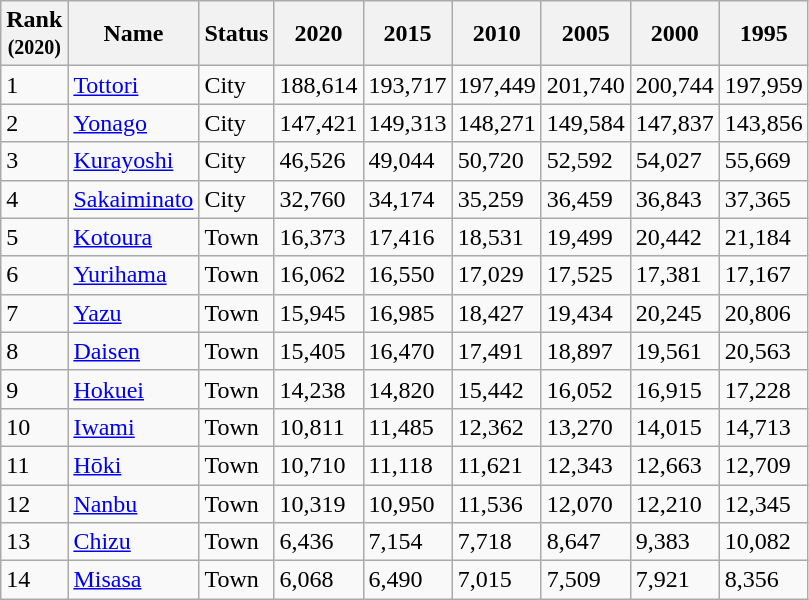<table class="wikitable sortable">
<tr>
<th>Rank<br><small>(2020)</small></th>
<th>Name</th>
<th>Status</th>
<th>2020</th>
<th>2015</th>
<th>2010</th>
<th>2005</th>
<th>2000</th>
<th>1995</th>
</tr>
<tr>
<td>1</td>
<td><a href='#'>Tottori</a></td>
<td>City</td>
<td>188,614</td>
<td>193,717</td>
<td>197,449</td>
<td>201,740</td>
<td>200,744</td>
<td>197,959</td>
</tr>
<tr>
<td>2</td>
<td><a href='#'>Yonago</a></td>
<td>City</td>
<td>147,421</td>
<td>149,313</td>
<td>148,271</td>
<td>149,584</td>
<td>147,837</td>
<td>143,856</td>
</tr>
<tr>
<td>3</td>
<td><a href='#'>Kurayoshi</a></td>
<td>City</td>
<td>46,526</td>
<td>49,044</td>
<td>50,720</td>
<td>52,592</td>
<td>54,027</td>
<td>55,669</td>
</tr>
<tr>
<td>4</td>
<td><a href='#'>Sakaiminato</a></td>
<td>City</td>
<td>32,760</td>
<td>34,174</td>
<td>35,259</td>
<td>36,459</td>
<td>36,843</td>
<td>37,365</td>
</tr>
<tr>
<td>5</td>
<td><a href='#'>Kotoura</a></td>
<td>Town</td>
<td>16,373</td>
<td>17,416</td>
<td>18,531</td>
<td>19,499</td>
<td>20,442</td>
<td>21,184</td>
</tr>
<tr>
<td>6</td>
<td><a href='#'>Yurihama</a></td>
<td>Town</td>
<td>16,062</td>
<td>16,550</td>
<td>17,029</td>
<td>17,525</td>
<td>17,381</td>
<td>17,167</td>
</tr>
<tr>
<td>7</td>
<td><a href='#'>Yazu</a></td>
<td>Town</td>
<td>15,945</td>
<td>16,985</td>
<td>18,427</td>
<td>19,434</td>
<td>20,245</td>
<td>20,806</td>
</tr>
<tr>
<td>8</td>
<td><a href='#'>Daisen</a></td>
<td>Town</td>
<td>15,405</td>
<td>16,470</td>
<td>17,491</td>
<td>18,897</td>
<td>19,561</td>
<td>20,563</td>
</tr>
<tr>
<td>9</td>
<td><a href='#'>Hokuei</a></td>
<td>Town</td>
<td>14,238</td>
<td>14,820</td>
<td>15,442</td>
<td>16,052</td>
<td>16,915</td>
<td>17,228</td>
</tr>
<tr>
<td>10</td>
<td><a href='#'>Iwami</a></td>
<td>Town</td>
<td>10,811</td>
<td>11,485</td>
<td>12,362</td>
<td>13,270</td>
<td>14,015</td>
<td>14,713</td>
</tr>
<tr>
<td>11</td>
<td><a href='#'>Hōki</a></td>
<td>Town</td>
<td>10,710</td>
<td>11,118</td>
<td>11,621</td>
<td>12,343</td>
<td>12,663</td>
<td>12,709</td>
</tr>
<tr>
<td>12</td>
<td><a href='#'>Nanbu</a></td>
<td>Town</td>
<td>10,319</td>
<td>10,950</td>
<td>11,536</td>
<td>12,070</td>
<td>12,210</td>
<td>12,345</td>
</tr>
<tr>
<td>13</td>
<td><a href='#'>Chizu</a></td>
<td>Town</td>
<td>6,436</td>
<td>7,154</td>
<td>7,718</td>
<td>8,647</td>
<td>9,383</td>
<td>10,082</td>
</tr>
<tr>
<td>14</td>
<td><a href='#'>Misasa</a></td>
<td>Town</td>
<td>6,068</td>
<td>6,490</td>
<td>7,015</td>
<td>7,509</td>
<td>7,921</td>
<td>8,356</td>
</tr>
</table>
